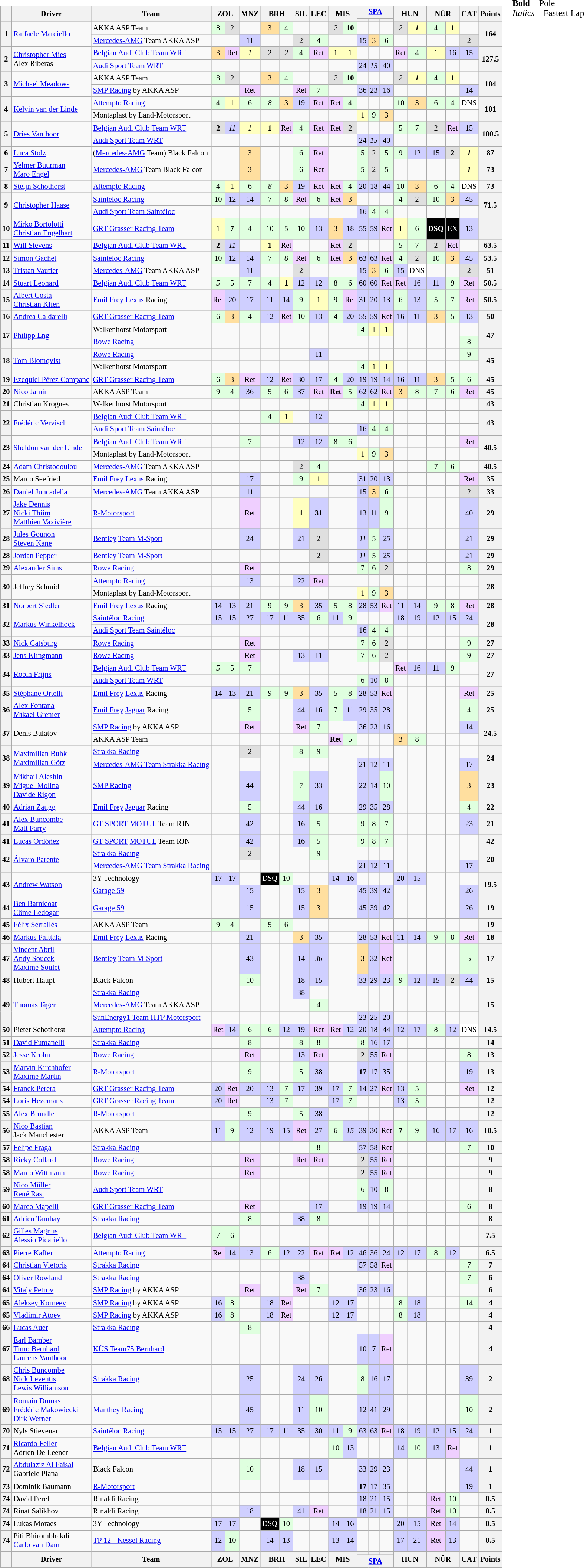<table>
<tr>
<td valign="top"><br><table class="wikitable" style="font-size: 85%; text-align:center;">
<tr>
<th rowspan=2></th>
<th rowspan=2>Driver</th>
<th rowspan=2>Team</th>
<th rowspan=2 colspan=2>ZOL<br></th>
<th rowspan=2>MNZ<br></th>
<th rowspan=2 colspan=2>BRH<br></th>
<th rowspan=2>SIL<br></th>
<th rowspan=2>LEC<br></th>
<th rowspan=2 colspan=2>MIS<br></th>
<th colspan=3><a href='#'>SPA</a><br></th>
<th rowspan=2 colspan=2>HUN<br></th>
<th rowspan=2 colspan=2>NÜR<br></th>
<th rowspan=2>CAT<br></th>
<th rowspan=2>Points</th>
</tr>
<tr>
<th></th>
<th></th>
<th></th>
</tr>
<tr>
<th rowspan=2>1</th>
<td rowspan=2 align=left> <a href='#'>Raffaele Marciello</a></td>
<td align=left> AKKA ASP Team</td>
<td style="background:#DFFFDF;">8</td>
<td style="background:#DFDFDF;">2</td>
<td></td>
<td style="background:#FFDF9F;">3</td>
<td style="background:#DFFFDF;">4</td>
<td></td>
<td></td>
<td style="background:#DFDFDF;"><em>2</em></td>
<td style="background:#DFFFDF;"><strong>10</strong></td>
<td></td>
<td></td>
<td></td>
<td style="background:#DFDFDF;"><em>2</em></td>
<td style="background:#FFFFBF;"><strong><em>1</em></strong></td>
<td style="background:#DFFFDF;">4</td>
<td style="background:#FFFFBF;">1</td>
<td></td>
<th rowspan=2>164</th>
</tr>
<tr>
<td align=left> <a href='#'>Mercedes-AMG</a> Team AKKA ASP</td>
<td></td>
<td></td>
<td style="background:#CFCFFF;">11</td>
<td></td>
<td></td>
<td style="background:#DFDFDF;">2</td>
<td style="background:#DFFFDF;">4</td>
<td></td>
<td></td>
<td style="background:#CFCFFF;">15</td>
<td style="background:#FFDF9F;">3</td>
<td style="background:#DFFFDF;">6</td>
<td></td>
<td></td>
<td></td>
<td></td>
<td style="background:#DFDFDF;">2</td>
</tr>
<tr>
<th rowspan=2>2</th>
<td rowspan=2 align=left> <a href='#'>Christopher Mies</a><br> Alex Riberas</td>
<td align=left> <a href='#'>Belgian Audi Club Team WRT</a></td>
<td style="background:#FFDF9F;">3</td>
<td style="background:#EFCFFF;">Ret</td>
<td style="background:#FFFFBF;"><em>1</em></td>
<td style="background:#DFDFDF;">2</td>
<td style="background:#DFDFDF;"><em>2</em></td>
<td style="background:#DFFFDF;">4</td>
<td style="background:#EFCFFF;">Ret</td>
<td style="background:#FFFFBF;">1</td>
<td style="background:#FFFFBF;">1</td>
<td></td>
<td></td>
<td></td>
<td style="background:#EFCFFF;">Ret</td>
<td style="background:#DFFFDF;">4</td>
<td style="background:#FFFFBF;">1</td>
<td style="background:#CFCFFF;">16</td>
<td style="background:#CFCFFF;">15</td>
<th rowspan=2>127.5</th>
</tr>
<tr>
<td align=left> <a href='#'>Audi Sport Team WRT</a></td>
<td></td>
<td></td>
<td></td>
<td></td>
<td></td>
<td></td>
<td></td>
<td></td>
<td></td>
<td style="background:#CFCFFF;">24</td>
<td style="background:#CFCFFF;"><em>15</em></td>
<td style="background:#CFCFFF;">40</td>
<td></td>
<td></td>
<td></td>
<td></td>
<td></td>
</tr>
<tr>
<th rowspan=2>3</th>
<td rowspan=2 align=left> <a href='#'>Michael Meadows</a></td>
<td align=left> AKKA ASP Team</td>
<td style="background:#DFFFDF;">8</td>
<td style="background:#DFDFDF;">2</td>
<td></td>
<td style="background:#FFDF9F;">3</td>
<td style="background:#DFFFDF;">4</td>
<td></td>
<td></td>
<td style="background:#DFDFDF;"><em>2</em></td>
<td style="background:#DFFFDF;"><strong>10</strong></td>
<td></td>
<td></td>
<td></td>
<td style="background:#DFDFDF;"><em>2</em></td>
<td style="background:#FFFFBF;"><strong><em>1</em></strong></td>
<td style="background:#DFFFDF;">4</td>
<td style="background:#FFFFBF;">1</td>
<td></td>
<th rowspan=2>104</th>
</tr>
<tr>
<td align=left> <a href='#'>SMP Racing</a> by AKKA ASP</td>
<td></td>
<td></td>
<td style="background:#EFCFFF;">Ret</td>
<td></td>
<td></td>
<td style="background:#EFCFFF;">Ret</td>
<td style="background:#DFFFDF;">7</td>
<td></td>
<td></td>
<td style="background:#CFCFFF;">36</td>
<td style="background:#CFCFFF;">23</td>
<td style="background:#CFCFFF;">16</td>
<td></td>
<td></td>
<td></td>
<td></td>
<td style="background:#CFCFFF;">14</td>
</tr>
<tr>
<th rowspan=2>4</th>
<td rowspan=2 align=left> <a href='#'>Kelvin van der Linde</a></td>
<td align=left> <a href='#'>Attempto Racing</a></td>
<td style="background:#DFFFDF;">4</td>
<td style="background:#FFFFBF;">1</td>
<td style="background:#DFFFDF;">6</td>
<td style="background:#DFFFDF;"><em>8</em></td>
<td style="background:#FFDF9F;">3</td>
<td style="background:#CFCFFF;">19</td>
<td style="background:#EFCFFF;">Ret</td>
<td style="background:#EFCFFF;">Ret</td>
<td style="background:#DFFFDF;">4</td>
<td></td>
<td></td>
<td></td>
<td style="background:#DFFFDF;">10</td>
<td style="background:#FFDF9F;">3</td>
<td style="background:#DFFFDF;">6</td>
<td style="background:#DFFFDF;">4</td>
<td style="background:#FFFFFF;">DNS</td>
<th rowspan=2>101</th>
</tr>
<tr>
<td align=left> Montaplast by Land-Motorsport</td>
<td></td>
<td></td>
<td></td>
<td></td>
<td></td>
<td></td>
<td></td>
<td></td>
<td></td>
<td style="background:#FFFFBF;">1</td>
<td style="background:#DFFFDF;">9</td>
<td style="background:#FFDF9F;">3</td>
<td></td>
<td></td>
<td></td>
<td></td>
<td></td>
</tr>
<tr>
<th rowspan=2>5</th>
<td rowspan=2 align=left> <a href='#'>Dries Vanthoor</a></td>
<td align=left> <a href='#'>Belgian Audi Club Team WRT</a></td>
<td style="background:#DFDFDF;"><strong>2</strong></td>
<td style="background:#CFCFFF;"><em>11</em></td>
<td style="background:#FFFFBF;"><em>1</em></td>
<td style="background:#FFFFBF;"><strong>1</strong></td>
<td style="background:#EFCFFF;">Ret</td>
<td style="background:#DFFFDF;">4</td>
<td style="background:#EFCFFF;">Ret</td>
<td style="background:#EFCFFF;">Ret</td>
<td style="background:#DFDFDF;">2</td>
<td></td>
<td></td>
<td></td>
<td style="background:#DFFFDF;">5</td>
<td style="background:#DFFFDF;">7</td>
<td style="background:#DFDFDF;">2</td>
<td style="background:#EFCFFF;">Ret</td>
<td style="background:#CFCFFF;">15</td>
<th rowspan=2>100.5</th>
</tr>
<tr>
<td align=left> <a href='#'>Audi Sport Team WRT</a></td>
<td></td>
<td></td>
<td></td>
<td></td>
<td></td>
<td></td>
<td></td>
<td></td>
<td></td>
<td style="background:#CFCFFF;">24</td>
<td style="background:#CFCFFF;"><em>15</em></td>
<td style="background:#CFCFFF;">40</td>
<td></td>
<td></td>
<td></td>
<td></td>
<td></td>
</tr>
<tr>
<th>6</th>
<td align=left> <a href='#'>Luca Stolz</a></td>
<td align=left> (<a href='#'>Mercedes-AMG</a> Team) Black Falcon</td>
<td></td>
<td></td>
<td style="background:#FFDF9F;">3</td>
<td></td>
<td></td>
<td style="background:#DFFFDF;">6</td>
<td style="background:#EFCFFF;">Ret</td>
<td></td>
<td></td>
<td style="background:#DFFFDF;">5</td>
<td style="background:#DFDFDF;">2</td>
<td style="background:#DFFFDF;">5</td>
<td style="background:#DFFFDF;">9</td>
<td style="background:#CFCFFF;">12</td>
<td style="background:#CFCFFF;">15</td>
<td style="background:#DFDFDF;"><strong>2</strong></td>
<td style="background:#FFFFBF;"><strong><em>1</em></strong></td>
<th>87</th>
</tr>
<tr>
<th>7</th>
<td align=left> <a href='#'>Yelmer Buurman</a><br> <a href='#'>Maro Engel</a></td>
<td align=left> <a href='#'>Mercedes-AMG</a> Team Black Falcon</td>
<td></td>
<td></td>
<td style="background:#FFDF9F;">3</td>
<td></td>
<td></td>
<td style="background:#DFFFDF;">6</td>
<td style="background:#EFCFFF;">Ret</td>
<td></td>
<td></td>
<td style="background:#DFFFDF;">5</td>
<td style="background:#DFDFDF;">2</td>
<td style="background:#DFFFDF;">5</td>
<td></td>
<td></td>
<td></td>
<td></td>
<td style="background:#FFFFBF;"><strong><em>1</em></strong></td>
<th>73</th>
</tr>
<tr>
<th>8</th>
<td align=left> <a href='#'>Steijn Schothorst</a></td>
<td align=left> <a href='#'>Attempto Racing</a></td>
<td style="background:#DFFFDF;">4</td>
<td style="background:#FFFFBF;">1</td>
<td style="background:#DFFFDF;">6</td>
<td style="background:#DFFFDF;"><em>8</em></td>
<td style="background:#FFDF9F;">3</td>
<td style="background:#CFCFFF;">19</td>
<td style="background:#EFCFFF;">Ret</td>
<td style="background:#EFCFFF;">Ret</td>
<td style="background:#DFFFDF;">4</td>
<td style="background:#CFCFFF;">20</td>
<td style="background:#CFCFFF;">18</td>
<td style="background:#CFCFFF;">44</td>
<td style="background:#DFFFDF;">10</td>
<td style="background:#FFDF9F;">3</td>
<td style="background:#DFFFDF;">6</td>
<td style="background:#DFFFDF;">4</td>
<td style="background:#FFFFFF;">DNS</td>
<th>73</th>
</tr>
<tr>
<th rowspan=2>9</th>
<td rowspan=2 align=left> <a href='#'>Christopher Haase</a></td>
<td align=left> <a href='#'>Saintéloc Racing</a></td>
<td style="background:#DFFFDF;">10</td>
<td style="background:#CFCFFF;">12</td>
<td style="background:#CFCFFF;">14</td>
<td style="background:#DFFFDF;">7</td>
<td style="background:#DFFFDF;">8</td>
<td style="background:#EFCFFF;">Ret</td>
<td style="background:#DFFFDF;">6</td>
<td style="background:#EFCFFF;">Ret</td>
<td style="background:#FFDF9F;">3</td>
<td></td>
<td></td>
<td></td>
<td style="background:#DFFFDF;">4</td>
<td style="background:#DFDFDF;">2</td>
<td style="background:#DFFFDF;">10</td>
<td style="background:#FFDF9F;">3</td>
<td style="background:#CFCFFF;">45</td>
<th rowspan=2>71.5</th>
</tr>
<tr>
<td align=left> <a href='#'>Audi Sport Team Saintéloc</a></td>
<td></td>
<td></td>
<td></td>
<td></td>
<td></td>
<td></td>
<td></td>
<td></td>
<td></td>
<td style="background:#CFCFFF;">16</td>
<td style="background:#DFFFDF;">4</td>
<td style="background:#DFFFDF;">4</td>
<td></td>
<td></td>
<td></td>
<td></td>
<td></td>
</tr>
<tr>
<th>10</th>
<td align=left> <a href='#'>Mirko Bortolotti</a><br> <a href='#'>Christian Engelhart</a></td>
<td align=left> <a href='#'>GRT Grasser Racing Team</a></td>
<td style="background:#FFFFBF;">1</td>
<td style="background:#DFFFDF;"><strong>7</strong></td>
<td style="background:#DFFFDF;">4</td>
<td style="background:#DFFFDF;">10</td>
<td style="background:#DFFFDF;">5</td>
<td style="background:#DFFFDF;">10</td>
<td style="background:#CFCFFF;">13</td>
<td style="background:#FFDF9F;">3</td>
<td style="background:#CFCFFF;">18</td>
<td style="background:#CFCFFF;">55</td>
<td style="background:#CFCFFF;">59</td>
<td style="background:#EFCFFF;">Ret</td>
<td style="background:#FFFFBF;">1</td>
<td style="background:#DFFFDF;">6</td>
<td style="background:#000000; color:#ffffff;"><strong>DSQ</strong></td>
<td style="background:#000000; color:#ffffff;">EX</td>
<td style="background:#CFCFFF;">13</td>
<th></th>
</tr>
<tr>
<th>11</th>
<td align=left> <a href='#'>Will Stevens</a></td>
<td align=left> <a href='#'>Belgian Audi Club Team WRT</a></td>
<td style="background:#DFDFDF;"><strong>2</strong></td>
<td style="background:#CFCFFF;"><em>11</em></td>
<td></td>
<td style="background:#FFFFBF;"><strong>1</strong></td>
<td style="background:#EFCFFF;">Ret</td>
<td></td>
<td></td>
<td style="background:#EFCFFF;">Ret</td>
<td style="background:#DFDFDF;">2</td>
<td></td>
<td></td>
<td></td>
<td style="background:#DFFFDF;">5</td>
<td style="background:#DFFFDF;">7</td>
<td style="background:#DFDFDF;">2</td>
<td style="background:#EFCFFF;">Ret</td>
<td></td>
<th>63.5</th>
</tr>
<tr>
<th>12</th>
<td align=left> <a href='#'>Simon Gachet</a></td>
<td align=left> <a href='#'>Saintéloc Racing</a></td>
<td style="background:#DFFFDF;">10</td>
<td style="background:#CFCFFF;">12</td>
<td style="background:#CFCFFF;">14</td>
<td style="background:#DFFFDF;">7</td>
<td style="background:#DFFFDF;">8</td>
<td style="background:#EFCFFF;">Ret</td>
<td style="background:#DFFFDF;">6</td>
<td style="background:#EFCFFF;">Ret</td>
<td style="background:#FFDF9F;">3</td>
<td style="background:#CFCFFF;">63</td>
<td style="background:#CFCFFF;">63</td>
<td style="background:#EFCFFF;">Ret</td>
<td style="background:#DFFFDF;">4</td>
<td style="background:#DFDFDF;">2</td>
<td style="background:#DFFFDF;">10</td>
<td style="background:#FFDF9F;">3</td>
<td style="background:#CFCFFF;">45</td>
<th>53.5</th>
</tr>
<tr>
<th>13</th>
<td align=left> <a href='#'>Tristan Vautier</a></td>
<td align=left> <a href='#'>Mercedes-AMG</a> Team AKKA ASP</td>
<td></td>
<td></td>
<td style="background:#CFCFFF;">11</td>
<td></td>
<td></td>
<td style="background:#DFDFDF;">2</td>
<td></td>
<td></td>
<td></td>
<td style="background:#CFCFFF;">15</td>
<td style="background:#FFDF9F;">3</td>
<td style="background:#DFFFDF;">6</td>
<td style="background:#CFCFFF;">15</td>
<td style="background:#FFFFFF;">DNS</td>
<td></td>
<td></td>
<td style="background:#DFDFDF;">2</td>
<th>51</th>
</tr>
<tr>
<th>14</th>
<td align=left> <a href='#'>Stuart Leonard</a></td>
<td align=left> <a href='#'>Belgian Audi Club Team WRT</a></td>
<td style="background:#DFFFDF;"><em>5</em></td>
<td style="background:#DFFFDF;">5</td>
<td style="background:#DFFFDF;">7</td>
<td style="background:#DFFFDF;">4</td>
<td style="background:#FFFFBF;"><strong>1</strong></td>
<td style="background:#CFCFFF;">12</td>
<td style="background:#CFCFFF;">12</td>
<td style="background:#DFFFDF;">8</td>
<td style="background:#DFFFDF;">6</td>
<td style="background:#CFCFFF;">60</td>
<td style="background:#CFCFFF;">60</td>
<td style="background:#EFCFFF;">Ret</td>
<td style="background:#EFCFFF;">Ret</td>
<td style="background:#CFCFFF;">16</td>
<td style="background:#CFCFFF;">11</td>
<td style="background:#DFFFDF;">9</td>
<td style="background:#EFCFFF;">Ret</td>
<th>50.5</th>
</tr>
<tr>
<th>15</th>
<td align=left> <a href='#'>Albert Costa</a><br> <a href='#'>Christian Klien</a></td>
<td align=left> <a href='#'>Emil Frey</a> <a href='#'>Lexus</a> Racing</td>
<td style="background:#EFCFFF;">Ret</td>
<td style="background:#CFCFFF;">20</td>
<td style="background:#CFCFFF;">17</td>
<td style="background:#CFCFFF;">11</td>
<td style="background:#CFCFFF;">14</td>
<td style="background:#DFFFDF;">9</td>
<td style="background:#FFFFBF;">1</td>
<td style="background:#DFFFDF;">9</td>
<td style="background:#EFCFFF;">Ret</td>
<td style="background:#CFCFFF;">31</td>
<td style="background:#CFCFFF;">20</td>
<td style="background:#CFCFFF;">13</td>
<td style="background:#DFFFDF;">6</td>
<td style="background:#CFCFFF;">13</td>
<td style="background:#DFFFDF;">5</td>
<td style="background:#DFFFDF;">7</td>
<td style="background:#EFCFFF;">Ret</td>
<th>50.5</th>
</tr>
<tr>
<th>16</th>
<td align=left> <a href='#'>Andrea Caldarelli</a></td>
<td align=left> <a href='#'>GRT Grasser Racing Team</a></td>
<td style="background:#DFFFDF;">6</td>
<td style="background:#FFDF9F;">3</td>
<td style="background:#DFFFDF;">4</td>
<td style="background:#CFCFFF;">12</td>
<td style="background:#EFCFFF;">Ret</td>
<td style="background:#DFFFDF;">10</td>
<td style="background:#CFCFFF;">13</td>
<td style="background:#DFFFDF;">4</td>
<td style="background:#CFCFFF;">20</td>
<td style="background:#CFCFFF;">55</td>
<td style="background:#CFCFFF;">59</td>
<td style="background:#EFCFFF;">Ret</td>
<td style="background:#CFCFFF;">16</td>
<td style="background:#CFCFFF;">11</td>
<td style="background:#FFDF9F;">3</td>
<td style="background:#DFFFDF;">5</td>
<td style="background:#CFCFFF;">13</td>
<th>50</th>
</tr>
<tr>
<th rowspan=2>17</th>
<td rowspan=2 align=left> <a href='#'>Philipp Eng</a></td>
<td align=left> Walkenhorst Motorsport</td>
<td></td>
<td></td>
<td></td>
<td></td>
<td></td>
<td></td>
<td></td>
<td></td>
<td></td>
<td style="background:#DFFFDF;">4</td>
<td style="background:#FFFFBF;">1</td>
<td style="background:#FFFFBF;">1</td>
<td></td>
<td></td>
<td></td>
<td></td>
<td></td>
<th rowspan=2>47</th>
</tr>
<tr>
<td align=left> <a href='#'>Rowe Racing</a></td>
<td></td>
<td></td>
<td></td>
<td></td>
<td></td>
<td></td>
<td></td>
<td></td>
<td></td>
<td></td>
<td></td>
<td></td>
<td></td>
<td></td>
<td></td>
<td></td>
<td style="background:#DFFFDF;">8</td>
</tr>
<tr>
<th rowspan=2>18</th>
<td rowspan=2 align=left> <a href='#'>Tom Blomqvist</a></td>
<td align=left> <a href='#'>Rowe Racing</a></td>
<td></td>
<td></td>
<td></td>
<td></td>
<td></td>
<td></td>
<td style="background:#CFCFFF;">11</td>
<td></td>
<td></td>
<td></td>
<td></td>
<td></td>
<td></td>
<td></td>
<td></td>
<td></td>
<td style="background:#DFFFDF;">9</td>
<th rowspan=2>45</th>
</tr>
<tr>
<td align=left> Walkenhorst Motorsport</td>
<td></td>
<td></td>
<td></td>
<td></td>
<td></td>
<td></td>
<td></td>
<td></td>
<td></td>
<td style="background:#DFFFDF;">4</td>
<td style="background:#FFFFBF;">1</td>
<td style="background:#FFFFBF;">1</td>
<td></td>
<td></td>
<td></td>
<td></td>
<td></td>
</tr>
<tr>
<th>19</th>
<td align=left> <a href='#'>Ezequiel Pérez Companc</a></td>
<td align=left> <a href='#'>GRT Grasser Racing Team</a></td>
<td style="background:#DFFFDF;">6</td>
<td style="background:#FFDF9F;">3</td>
<td style="background:#EFCFFF;">Ret</td>
<td style="background:#CFCFFF;">12</td>
<td style="background:#EFCFFF;">Ret</td>
<td style="background:#CFCFFF;">30</td>
<td style="background:#CFCFFF;">17</td>
<td style="background:#DFFFDF;">4</td>
<td style="background:#CFCFFF;">20</td>
<td style="background:#CFCFFF;">19</td>
<td style="background:#CFCFFF;">19</td>
<td style="background:#CFCFFF;">14</td>
<td style="background:#CFCFFF;">16</td>
<td style="background:#CFCFFF;">11</td>
<td style="background:#FFDF9F;">3</td>
<td style="background:#DFFFDF;">5</td>
<td style="background:#DFFFDF;">6</td>
<th>45</th>
</tr>
<tr>
<th>20</th>
<td align=left> <a href='#'>Nico Jamin</a></td>
<td align=left> AKKA ASP Team</td>
<td style="background:#DFFFDF;">9</td>
<td style="background:#DFFFDF;">4</td>
<td style="background:#CFCFFF;">36</td>
<td style="background:#DFFFDF;">5</td>
<td style="background:#DFFFDF;">6</td>
<td style="background:#CFCFFF;">37</td>
<td style="background:#EFCFFF;">Ret</td>
<td style="background:#EFCFFF;"><strong>Ret</strong></td>
<td style="background:#DFFFDF;">5</td>
<td style="background:#CFCFFF;">62</td>
<td style="background:#CFCFFF;">62</td>
<td style="background:#EFCFFF;">Ret</td>
<td style="background:#FFDF9F;">3</td>
<td style="background:#DFFFDF;">8</td>
<td style="background:#DFFFDF;">7</td>
<td style="background:#DFFFDF;">6</td>
<td style="background:#EFCFFF;">Ret</td>
<th>45</th>
</tr>
<tr>
<th>21</th>
<td align=left> Christian Krognes</td>
<td align=left> Walkenhorst Motorsport</td>
<td></td>
<td></td>
<td></td>
<td></td>
<td></td>
<td></td>
<td></td>
<td></td>
<td></td>
<td style="background:#DFFFDF;">4</td>
<td style="background:#FFFFBF;">1</td>
<td style="background:#FFFFBF;">1</td>
<td></td>
<td></td>
<td></td>
<td></td>
<td></td>
<th>43</th>
</tr>
<tr>
<th rowspan=2>22</th>
<td rowspan=2 align=left> <a href='#'>Frédéric Vervisch</a></td>
<td align=left> <a href='#'>Belgian Audi Club Team WRT</a></td>
<td></td>
<td></td>
<td></td>
<td style="background:#DFFFDF;">4</td>
<td style="background:#FFFFBF;"><strong>1</strong></td>
<td></td>
<td style="background:#CFCFFF;">12</td>
<td></td>
<td></td>
<td></td>
<td></td>
<td></td>
<td></td>
<td></td>
<td></td>
<td></td>
<td></td>
<th rowspan=2>43</th>
</tr>
<tr>
<td align=left> <a href='#'>Audi Sport Team Saintéloc</a></td>
<td></td>
<td></td>
<td></td>
<td></td>
<td></td>
<td></td>
<td></td>
<td></td>
<td></td>
<td style="background:#CFCFFF;">16</td>
<td style="background:#DFFFDF;">4</td>
<td style="background:#DFFFDF;">4</td>
<td></td>
<td></td>
<td></td>
<td></td>
<td></td>
</tr>
<tr>
<th rowspan=2>23</th>
<td rowspan=2 align=left> <a href='#'>Sheldon van der Linde</a></td>
<td align=left> <a href='#'>Belgian Audi Club Team WRT</a></td>
<td></td>
<td></td>
<td style="background:#DFFFDF;">7</td>
<td></td>
<td></td>
<td style="background:#CFCFFF;">12</td>
<td style="background:#CFCFFF;">12</td>
<td style="background:#DFFFDF;">8</td>
<td style="background:#DFFFDF;">6</td>
<td></td>
<td></td>
<td></td>
<td></td>
<td></td>
<td></td>
<td></td>
<td style="background:#efcfff;">Ret</td>
<th rowspan=2>40.5</th>
</tr>
<tr>
<td align=left> Montaplast by Land-Motorsport</td>
<td></td>
<td></td>
<td></td>
<td></td>
<td></td>
<td></td>
<td></td>
<td></td>
<td></td>
<td style="background:#FFFFBF;">1</td>
<td style="background:#DFFFDF;">9</td>
<td style="background:#FFDF9F;">3</td>
<td></td>
<td></td>
<td></td>
<td></td>
<td></td>
</tr>
<tr>
<th>24</th>
<td align=left> <a href='#'>Adam Christodoulou</a></td>
<td align=left> <a href='#'>Mercedes-AMG</a> Team AKKA ASP</td>
<td></td>
<td></td>
<td></td>
<td></td>
<td></td>
<td style="background:#DFDFDF;">2</td>
<td style="background:#DFFFDF;">4</td>
<td></td>
<td></td>
<td></td>
<td></td>
<td></td>
<td></td>
<td></td>
<td style="background:#DFFFDF;">7</td>
<td style="background:#DFFFDF;">6</td>
<td></td>
<th>40.5</th>
</tr>
<tr>
<th>25</th>
<td align=left> Marco Seefried</td>
<td align=left> <a href='#'>Emil Frey</a> <a href='#'>Lexus</a> Racing</td>
<td></td>
<td></td>
<td style="background:#CFCFFF;">17</td>
<td></td>
<td></td>
<td style="background:#DFFFDF;">9</td>
<td style="background:#FFFFBF;">1</td>
<td></td>
<td></td>
<td style="background:#CFCFFF;">31</td>
<td style="background:#CFCFFF;">20</td>
<td style="background:#CFCFFF;">13</td>
<td></td>
<td></td>
<td></td>
<td></td>
<td style="background:#efcfff;">Ret</td>
<th>35</th>
</tr>
<tr>
<th>26</th>
<td align=left> <a href='#'>Daniel Juncadella</a></td>
<td align=left> <a href='#'>Mercedes-AMG</a> Team AKKA ASP</td>
<td></td>
<td></td>
<td style="background:#CFCFFF;">11</td>
<td></td>
<td></td>
<td></td>
<td></td>
<td></td>
<td></td>
<td style="background:#CFCFFF;">15</td>
<td style="background:#FFDF9F;">3</td>
<td style="background:#DFFFDF;">6</td>
<td></td>
<td></td>
<td></td>
<td></td>
<td style="background:#DFDFDF;">2</td>
<th>33</th>
</tr>
<tr>
<th>27</th>
<td align=left> <a href='#'>Jake Dennis</a><br> <a href='#'>Nicki Thiim</a><br> <a href='#'>Matthieu Vaxivière</a></td>
<td align=left> <a href='#'>R-Motorsport</a></td>
<td></td>
<td></td>
<td style="background:#EFCFFF;">Ret</td>
<td></td>
<td></td>
<td style="background:#FFFFBF;"><strong>1</strong></td>
<td style="background:#CFCFFF;"><strong>31</strong></td>
<td></td>
<td></td>
<td style="background:#CFCFFF;">13</td>
<td style="background:#CFCFFF;">11</td>
<td style="background:#DFFFDF;">9</td>
<td></td>
<td></td>
<td></td>
<td></td>
<td style="background:#CFCFFF;">40</td>
<th>29</th>
</tr>
<tr>
<th>28</th>
<td align=left> <a href='#'>Jules Gounon</a><br> <a href='#'>Steven Kane</a></td>
<td align=left> <a href='#'>Bentley</a> <a href='#'>Team M-Sport</a></td>
<td></td>
<td></td>
<td style="background:#CFCFFF;">24</td>
<td></td>
<td></td>
<td style="background:#CFCFFF;">21</td>
<td style="background:#DFDFDF;">2</td>
<td></td>
<td></td>
<td style="background:#CFCFFF;"><em>11</em></td>
<td style="background:#DFFFDF;">5</td>
<td style="background:#CFCFFF;"><em>25</em></td>
<td></td>
<td></td>
<td></td>
<td></td>
<td style="background:#CFCFFF;">21</td>
<th>29</th>
</tr>
<tr>
<th>28</th>
<td align=left> <a href='#'>Jordan Pepper</a></td>
<td align=left> <a href='#'>Bentley</a> <a href='#'>Team M-Sport</a></td>
<td></td>
<td></td>
<td></td>
<td></td>
<td></td>
<td></td>
<td style="background:#DFDFDF;">2</td>
<td></td>
<td></td>
<td style="background:#CFCFFF;"><em>11</em></td>
<td style="background:#DFFFDF;">5</td>
<td style="background:#CFCFFF;"><em>25</em></td>
<td></td>
<td></td>
<td></td>
<td></td>
<td style="background:#CFCFFF;">21</td>
<th>29</th>
</tr>
<tr>
<th>29</th>
<td align=left> <a href='#'>Alexander Sims</a></td>
<td align=left> <a href='#'>Rowe Racing</a></td>
<td></td>
<td></td>
<td style="background:#EFCFFF;">Ret</td>
<td></td>
<td></td>
<td></td>
<td></td>
<td></td>
<td></td>
<td style="background:#DFFFDF;">7</td>
<td style="background:#DFFFDF;">6</td>
<td style="background:#DFDFDF;">2</td>
<td></td>
<td></td>
<td></td>
<td></td>
<td style="background:#DFFFDF;">8</td>
<th>29</th>
</tr>
<tr>
<th rowspan=2>30</th>
<td rowspan=2 align=left> Jeffrey Schmidt</td>
<td align=left> <a href='#'>Attempto Racing</a></td>
<td></td>
<td></td>
<td style="background:#CFCFFF;">13</td>
<td></td>
<td></td>
<td style="background:#CFCFFF;">22</td>
<td style="background:#EFCFFF;">Ret</td>
<td></td>
<td></td>
<td></td>
<td></td>
<td></td>
<td></td>
<td></td>
<td></td>
<td></td>
<td></td>
<th rowspan=2>28</th>
</tr>
<tr>
<td align=left> Montaplast by Land-Motorsport</td>
<td></td>
<td></td>
<td></td>
<td></td>
<td></td>
<td></td>
<td></td>
<td></td>
<td></td>
<td style="background:#FFFFBF;">1</td>
<td style="background:#DFFFDF;">9</td>
<td style="background:#FFDF9F;">3</td>
<td></td>
<td></td>
<td></td>
<td></td>
<td></td>
</tr>
<tr>
<th>31</th>
<td align=left> <a href='#'>Norbert Siedler</a></td>
<td align=left> <a href='#'>Emil Frey</a> <a href='#'>Lexus</a> Racing</td>
<td style="background:#CFCFFF;">14</td>
<td style="background:#CFCFFF;">13</td>
<td style="background:#CFCFFF;">21</td>
<td style="background:#DFFFDF;">9</td>
<td style="background:#DFFFDF;">9</td>
<td style="background:#FFDF9F;">3</td>
<td style="background:#CFCFFF;">35</td>
<td style="background:#DFFFDF;">5</td>
<td style="background:#DFFFDF;">8</td>
<td style="background:#CFCFFF;">28</td>
<td style="background:#CFCFFF;">53</td>
<td style="background:#EFCFFF;">Ret</td>
<td style="background:#CFCFFF;">11</td>
<td style="background:#CFCFFF;">14</td>
<td style="background:#DFFFDF;">9</td>
<td style="background:#DFFFDF;">8</td>
<td style="background:#EFCFFF;">Ret</td>
<th>28</th>
</tr>
<tr>
<th rowspan=2>32</th>
<td rowspan=2 align=left> <a href='#'>Markus Winkelhock</a></td>
<td align=left> <a href='#'>Saintéloc Racing</a></td>
<td style="background:#CFCFFF;">15</td>
<td style="background:#CFCFFF;">15</td>
<td style="background:#CFCFFF;">27</td>
<td style="background:#CFCFFF;">17</td>
<td style="background:#CFCFFF;">11</td>
<td style="background:#CFCFFF;">35</td>
<td style="background:#DFFFDF;">6</td>
<td style="background:#CFCFFF;">11</td>
<td style="background:#DFFFDF;">9</td>
<td></td>
<td></td>
<td></td>
<td style="background:#CFCFFF;">18</td>
<td style="background:#CFCFFF;">19</td>
<td style="background:#CFCFFF;">12</td>
<td style="background:#CFCFFF;">15</td>
<td style="background:#CFCFFF;">24</td>
<th rowspan=2>28</th>
</tr>
<tr>
<td align=left> <a href='#'>Audi Sport Team Saintéloc</a></td>
<td></td>
<td></td>
<td></td>
<td></td>
<td></td>
<td></td>
<td></td>
<td></td>
<td></td>
<td style="background:#CFCFFF;">16</td>
<td style="background:#DFFFDF;">4</td>
<td style="background:#DFFFDF;">4</td>
<td></td>
<td></td>
<td></td>
<td></td>
<td></td>
</tr>
<tr>
<th>33</th>
<td align=left> <a href='#'>Nick Catsburg</a></td>
<td align=left> <a href='#'>Rowe Racing</a></td>
<td></td>
<td></td>
<td style="background:#EFCFFF;">Ret</td>
<td></td>
<td></td>
<td></td>
<td></td>
<td></td>
<td></td>
<td style="background:#DFFFDF;">7</td>
<td style="background:#DFFFDF;">6</td>
<td style="background:#DFDFDF;">2</td>
<td></td>
<td></td>
<td></td>
<td></td>
<td style="background:#DFFFDF;">9</td>
<th>27</th>
</tr>
<tr>
<th>33</th>
<td align=left> <a href='#'>Jens Klingmann</a></td>
<td align=left> <a href='#'>Rowe Racing</a></td>
<td></td>
<td></td>
<td style="background:#EFCFFF;">Ret</td>
<td></td>
<td></td>
<td style="background:#CFCFFF;">13</td>
<td style="background:#CFCFFF;">11</td>
<td></td>
<td></td>
<td style="background:#DFFFDF;">7</td>
<td style="background:#DFFFDF;">6</td>
<td style="background:#DFDFDF;">2</td>
<td></td>
<td></td>
<td></td>
<td></td>
<td style="background:#DFFFDF;">9</td>
<th>27</th>
</tr>
<tr>
<th rowspan=2>34</th>
<td rowspan=2 align=left> <a href='#'>Robin Frijns</a></td>
<td align=left> <a href='#'>Belgian Audi Club Team WRT</a></td>
<td style="background:#DFFFDF;"><em>5</em></td>
<td style="background:#DFFFDF;">5</td>
<td style="background:#DFFFDF;">7</td>
<td></td>
<td></td>
<td></td>
<td></td>
<td></td>
<td></td>
<td></td>
<td></td>
<td></td>
<td style="background:#EFCFFF;">Ret</td>
<td style="background:#CFCFFF;">16</td>
<td style="background:#CFCFFF;">11</td>
<td style="background:#DFFFDF;">9</td>
<td></td>
<th rowspan=2>27</th>
</tr>
<tr>
<td align=left> <a href='#'>Audi Sport Team WRT</a></td>
<td></td>
<td></td>
<td></td>
<td></td>
<td></td>
<td></td>
<td></td>
<td></td>
<td></td>
<td style="background:#DFFFDF;">6</td>
<td style="background:#CFCFFF;">10</td>
<td style="background:#DFFFDF;">8</td>
<td></td>
<td></td>
<td></td>
<td></td>
<td></td>
</tr>
<tr>
<th>35</th>
<td align=left> <a href='#'>Stéphane Ortelli</a></td>
<td align=left> <a href='#'>Emil Frey</a> <a href='#'>Lexus</a> Racing</td>
<td style="background:#CFCFFF;">14</td>
<td style="background:#CFCFFF;">13</td>
<td style="background:#CFCFFF;">21</td>
<td style="background:#DFFFDF;">9</td>
<td style="background:#DFFFDF;">9</td>
<td style="background:#FFDF9F;">3</td>
<td style="background:#CFCFFF;">35</td>
<td style="background:#DFFFDF;">5</td>
<td style="background:#DFFFDF;">8</td>
<td style="background:#CFCFFF;">28</td>
<td style="background:#CFCFFF;">53</td>
<td style="background:#EFCFFF;">Ret</td>
<td></td>
<td></td>
<td></td>
<td></td>
<td style="background:#EFCFFF;">Ret</td>
<th>25</th>
</tr>
<tr>
<th>36</th>
<td align=left> <a href='#'>Alex Fontana</a><br> <a href='#'>Mikaël Grenier</a></td>
<td align=left> <a href='#'>Emil Frey</a> <a href='#'>Jaguar</a> Racing</td>
<td></td>
<td></td>
<td style="background:#DFFFDF;">5</td>
<td></td>
<td></td>
<td style="background:#CFCFFF;">44</td>
<td style="background:#CFCFFF;">16</td>
<td style="background:#DFFFDF;">7</td>
<td style="background:#CFCFFF;">11</td>
<td style="background:#CFCFFF;">29</td>
<td style="background:#CFCFFF;">35</td>
<td style="background:#CFCFFF;">28</td>
<td></td>
<td></td>
<td></td>
<td></td>
<td style="background:#DFFFDF;">4</td>
<th>25</th>
</tr>
<tr>
<th rowspan=2>37</th>
<td rowspan=2 align=left> Denis Bulatov</td>
<td align=left> <a href='#'>SMP Racing</a> by AKKA ASP</td>
<td></td>
<td></td>
<td style="background:#EFCFFF;">Ret</td>
<td></td>
<td></td>
<td style="background:#EFCFFF;">Ret</td>
<td style="background:#DFFFDF;">7</td>
<td></td>
<td></td>
<td style="background:#CFCFFF;">36</td>
<td style="background:#CFCFFF;">23</td>
<td style="background:#CFCFFF;">16</td>
<td></td>
<td></td>
<td></td>
<td></td>
<td style="background:#CFCFFF;">14</td>
<th rowspan=2>24.5</th>
</tr>
<tr>
<td align=left> AKKA ASP Team</td>
<td></td>
<td></td>
<td></td>
<td></td>
<td></td>
<td></td>
<td></td>
<td style="background:#EFCFFF;"><strong>Ret</strong></td>
<td style="background:#DFFFDF;">5</td>
<td></td>
<td></td>
<td></td>
<td style="background:#FFDF9F;">3</td>
<td style="background:#DFFFDF;">8</td>
<td></td>
<td></td>
<td></td>
</tr>
<tr>
<th rowspan=2>38</th>
<td rowspan=2 align=left> <a href='#'>Maximilian Buhk</a><br> <a href='#'>Maximilian Götz</a></td>
<td align=left> <a href='#'>Strakka Racing</a></td>
<td></td>
<td></td>
<td style="background:#DFDFDF;">2</td>
<td></td>
<td></td>
<td style="background:#DFFFDF;">8</td>
<td style="background:#DFFFDF;">9</td>
<td></td>
<td></td>
<td></td>
<td></td>
<td></td>
<td></td>
<td></td>
<td></td>
<td></td>
<td></td>
<th rowspan=2>24</th>
</tr>
<tr>
<td align=left> <a href='#'>Mercedes-AMG Team Strakka Racing</a></td>
<td></td>
<td></td>
<td></td>
<td></td>
<td></td>
<td></td>
<td></td>
<td></td>
<td></td>
<td style="background:#CFCFFF;">21</td>
<td style="background:#CFCFFF;">12</td>
<td style="background:#CFCFFF;">11</td>
<td></td>
<td></td>
<td></td>
<td></td>
<td style="background:#CFCFFF;">17</td>
</tr>
<tr>
<th>39</th>
<td align=left> <a href='#'>Mikhail Aleshin</a><br> <a href='#'>Miguel Molina</a><br> <a href='#'>Davide Rigon</a></td>
<td align=left> <a href='#'>SMP Racing</a></td>
<td></td>
<td></td>
<td style="background:#CFCFFF;"><strong>44</strong></td>
<td></td>
<td></td>
<td style="background:#DFFFDF;"><em>7</em></td>
<td style="background:#CFCFFF;">33</td>
<td></td>
<td></td>
<td style="background:#CFCFFF;">22</td>
<td style="background:#CFCFFF;">14</td>
<td style="background:#DFFFDF;">10</td>
<td></td>
<td></td>
<td></td>
<td></td>
<td style="background:#FFDF9F;">3</td>
<th>23</th>
</tr>
<tr>
<th>40</th>
<td align=left> <a href='#'>Adrian Zaugg</a></td>
<td align=left> <a href='#'>Emil Frey</a> <a href='#'>Jaguar</a> Racing</td>
<td></td>
<td></td>
<td style="background:#DFFFDF;">5</td>
<td></td>
<td></td>
<td style="background:#CFCFFF;">44</td>
<td style="background:#CFCFFF;">16</td>
<td></td>
<td></td>
<td style="background:#CFCFFF;">29</td>
<td style="background:#CFCFFF;">35</td>
<td style="background:#CFCFFF;">28</td>
<td></td>
<td></td>
<td></td>
<td></td>
<td style="background:#DFFFDF;">4</td>
<th>22</th>
</tr>
<tr>
<th>41</th>
<td align=left> <a href='#'>Alex Buncombe</a><br> <a href='#'>Matt Parry</a></td>
<td align=left> <a href='#'>GT SPORT</a> <a href='#'>MOTUL</a> Team RJN</td>
<td></td>
<td></td>
<td style="background:#CFCFFF;">42</td>
<td></td>
<td></td>
<td style="background:#CFCFFF;">16</td>
<td style="background:#DFFFDF;">5</td>
<td></td>
<td></td>
<td style="background:#DFFFDF;">9</td>
<td style="background:#DFFFDF;">8</td>
<td style="background:#DFFFDF;">7</td>
<td></td>
<td></td>
<td></td>
<td></td>
<td style="background:#CFCFFF;">23</td>
<th>21</th>
</tr>
<tr>
<th>41</th>
<td align=left> <a href='#'>Lucas Ordóñez</a></td>
<td align=left> <a href='#'>GT SPORT</a> <a href='#'>MOTUL</a> Team RJN</td>
<td></td>
<td></td>
<td style="background:#CFCFFF;">42</td>
<td></td>
<td></td>
<td style="background:#CFCFFF;">16</td>
<td style="background:#DFFFDF;">5</td>
<td></td>
<td></td>
<td style="background:#DFFFDF;">9</td>
<td style="background:#DFFFDF;">8</td>
<td style="background:#DFFFDF;">7</td>
<td></td>
<td></td>
<td></td>
<td></td>
<td></td>
<th>42</th>
</tr>
<tr>
<th rowspan=2>42</th>
<td rowspan=2 align=left> <a href='#'>Álvaro Parente</a></td>
<td align=left> <a href='#'>Strakka Racing</a></td>
<td></td>
<td></td>
<td style="background:#DFDFDF;">2</td>
<td></td>
<td></td>
<td></td>
<td style="background:#DFFFDF;">9</td>
<td></td>
<td></td>
<td></td>
<td></td>
<td></td>
<td></td>
<td></td>
<td></td>
<td></td>
<td></td>
<th rowspan=2>20</th>
</tr>
<tr>
<td align=left> <a href='#'>Mercedes-AMG Team Strakka Racing</a></td>
<td></td>
<td></td>
<td></td>
<td></td>
<td></td>
<td></td>
<td></td>
<td></td>
<td></td>
<td style="background:#CFCFFF;">21</td>
<td style="background:#CFCFFF;">12</td>
<td style="background:#CFCFFF;">11</td>
<td></td>
<td></td>
<td></td>
<td></td>
<td style="background:#CFCFFF;">17</td>
</tr>
<tr>
<th rowspan=2>43</th>
<td rowspan=2 align=left> <a href='#'>Andrew Watson</a></td>
<td align=left> 3Y Technology</td>
<td style="background:#CFCFFF;">17</td>
<td style="background:#CFCFFF;">17</td>
<td></td>
<td style="background:#000000; color:white;">DSQ</td>
<td style="background:#DFFFDF;">10</td>
<td></td>
<td></td>
<td style="background:#CFCFFF;">14</td>
<td style="background:#CFCFFF;">16</td>
<td></td>
<td></td>
<td></td>
<td style="background:#CFCFFF;">20</td>
<td style="background:#CFCFFF;">15</td>
<td></td>
<td></td>
<td></td>
<th rowspan=2>19.5</th>
</tr>
<tr>
<td align=left> <a href='#'>Garage 59</a></td>
<td></td>
<td></td>
<td style="background:#CFCFFF;">15</td>
<td></td>
<td></td>
<td style="background:#CFCFFF;">15</td>
<td style="background:#FFDF9F;">3</td>
<td></td>
<td></td>
<td style="background:#CFCFFF;">45</td>
<td style="background:#CFCFFF;">39</td>
<td style="background:#CFCFFF;">42</td>
<td></td>
<td></td>
<td></td>
<td></td>
<td style="background:#CFCFFF;">26</td>
</tr>
<tr>
<th>44</th>
<td align=left> <a href='#'>Ben Barnicoat</a><br> <a href='#'>Côme Ledogar</a></td>
<td align=left> <a href='#'>Garage 59</a></td>
<td></td>
<td></td>
<td style="background:#CFCFFF;">15</td>
<td></td>
<td></td>
<td style="background:#CFCFFF;">15</td>
<td style="background:#FFDF9F;">3</td>
<td></td>
<td></td>
<td style="background:#CFCFFF;">45</td>
<td style="background:#CFCFFF;">39</td>
<td style="background:#CFCFFF;">42</td>
<td></td>
<td></td>
<td></td>
<td></td>
<td style="background:#CFCFFF;">26</td>
<th>19</th>
</tr>
<tr>
<th>45</th>
<td align=left> <a href='#'>Félix Serrallés</a></td>
<td align=left> AKKA ASP Team</td>
<td style="background:#DFFFDF;">9</td>
<td style="background:#DFFFDF;">4</td>
<td></td>
<td style="background:#DFFFDF;">5</td>
<td style="background:#DFFFDF;">6</td>
<td></td>
<td></td>
<td></td>
<td></td>
<td></td>
<td></td>
<td></td>
<td></td>
<td></td>
<td></td>
<td></td>
<td></td>
<th>19</th>
</tr>
<tr>
<th>46</th>
<td align=left> <a href='#'>Markus Palttala</a></td>
<td align=left> <a href='#'>Emil Frey</a> <a href='#'>Lexus</a> Racing</td>
<td></td>
<td></td>
<td style="background:#CFCFFF;">21</td>
<td></td>
<td></td>
<td style="background:#FFDF9F;">3</td>
<td style="background:#CFCFFF;">35</td>
<td></td>
<td></td>
<td style="background:#CFCFFF;">28</td>
<td style="background:#CFCFFF;">53</td>
<td style="background:#EFCFFF;">Ret</td>
<td style="background:#CFCFFF;">11</td>
<td style="background:#CFCFFF;">14</td>
<td style="background:#DFFFDF;">9</td>
<td style="background:#DFFFDF;">8</td>
<td style="background:#EFCFFF;">Ret</td>
<th>18</th>
</tr>
<tr>
<th>47</th>
<td align=left> <a href='#'>Vincent Abril</a><br> <a href='#'>Andy Soucek</a><br> <a href='#'>Maxime Soulet</a></td>
<td align=left> <a href='#'>Bentley</a> <a href='#'>Team M-Sport</a></td>
<td></td>
<td></td>
<td style="background:#CFCFFF;">43</td>
<td></td>
<td></td>
<td style="background:#CFCFFF;">14</td>
<td style="background:#CFCFFF;"><em>36</em></td>
<td></td>
<td></td>
<td style="background:#FFDF9F;">3</td>
<td style="background:#CFCFFF;">32</td>
<td style="background:#EFCFFF;">Ret</td>
<td></td>
<td></td>
<td></td>
<td></td>
<td style="background:#DFFFDF;">5</td>
<th>17</th>
</tr>
<tr>
<th>48</th>
<td align=left> Hubert Haupt</td>
<td align=left> Black Falcon</td>
<td></td>
<td></td>
<td style="background:#DFFFDF;">10</td>
<td></td>
<td></td>
<td style="background:#CFCFFF;">18</td>
<td style="background:#CFCFFF;">15</td>
<td></td>
<td></td>
<td style="background:#CFCFFF;">33</td>
<td style="background:#CFCFFF;">29</td>
<td style="background:#CFCFFF;">23</td>
<td style="background:#DFFFDF;">9</td>
<td style="background:#CFCFFF;">12</td>
<td style="background:#CFCFFF;">15</td>
<td style="background:#DFDFDF;"><strong>2</strong></td>
<td style="background:#CFCFFF;">44</td>
<th>15</th>
</tr>
<tr>
<th rowspan=3>49</th>
<td rowspan=3 align=left> <a href='#'>Thomas Jäger</a></td>
<td align=left> <a href='#'>Strakka Racing</a></td>
<td></td>
<td></td>
<td></td>
<td></td>
<td></td>
<td style="background:#CFCFFF;">38</td>
<td></td>
<td></td>
<td></td>
<td></td>
<td></td>
<td></td>
<td></td>
<td></td>
<td></td>
<td></td>
<td></td>
<th rowspan=3>15</th>
</tr>
<tr>
<td align=left> <a href='#'>Mercedes-AMG</a> Team AKKA ASP</td>
<td></td>
<td></td>
<td></td>
<td></td>
<td></td>
<td></td>
<td style="background:#DFFFDF;">4</td>
<td></td>
<td></td>
<td></td>
<td></td>
<td></td>
<td></td>
<td></td>
<td></td>
<td></td>
<td></td>
</tr>
<tr>
<td align=left> <a href='#'>SunEnergy1 Team HTP Motorsport</a></td>
<td></td>
<td></td>
<td></td>
<td></td>
<td></td>
<td></td>
<td></td>
<td></td>
<td></td>
<td style="background:#CFCFFF;">23</td>
<td style="background:#CFCFFF;">25</td>
<td style="background:#CFCFFF;">20</td>
<td></td>
<td></td>
<td></td>
<td></td>
<td></td>
</tr>
<tr>
<th>50</th>
<td align=left> Pieter Schothorst</td>
<td align=left> <a href='#'>Attempto Racing</a></td>
<td style="background:#EFCFFF;">Ret</td>
<td style="background:#CFCFFF;">14</td>
<td style="background:#DFFFDF;">6</td>
<td style="background:#DFFFDF;">6</td>
<td style="background:#CFCFFF;">12</td>
<td style="background:#CFCFFF;">19</td>
<td style="background:#EFCFFF;">Ret</td>
<td style="background:#EFCFFF;">Ret</td>
<td style="background:#CFCFFF;">12</td>
<td style="background:#CFCFFF;">20</td>
<td style="background:#CFCFFF;">18</td>
<td style="background:#CFCFFF;">44</td>
<td style="background:#CFCFFF;">12</td>
<td style="background:#CFCFFF;">17</td>
<td style="background:#DFFFDF;">8</td>
<td style="background:#CFCFFF;">12</td>
<td style="background:#FFFFFF;">DNS</td>
<th>14.5</th>
</tr>
<tr>
<th>51</th>
<td align=left> <a href='#'>David Fumanelli</a></td>
<td align=left> <a href='#'>Strakka Racing</a></td>
<td></td>
<td></td>
<td style="background:#DFFFDF;">8</td>
<td></td>
<td></td>
<td style="background:#DFFFDF;">8</td>
<td style="background:#DFFFDF;">8</td>
<td></td>
<td></td>
<td style="background:#DFFFDF;">8</td>
<td style="background:#CFCFFF;">16</td>
<td style="background:#CFCFFF;">17</td>
<td></td>
<td></td>
<td></td>
<td></td>
<td></td>
<th>14</th>
</tr>
<tr>
<th>52</th>
<td align=left> <a href='#'>Jesse Krohn</a></td>
<td align=left> <a href='#'>Rowe Racing</a></td>
<td></td>
<td></td>
<td style="background:#EFCFFF;">Ret</td>
<td></td>
<td></td>
<td style="background:#CFCFFF;">13</td>
<td style="background:#EFCFFF;">Ret</td>
<td></td>
<td></td>
<td style="background:#DFDFDF;">2</td>
<td style="background:#CFCFFF;">55</td>
<td style="background:#EFCFFF;">Ret</td>
<td></td>
<td></td>
<td></td>
<td></td>
<td style="background:#DFFFDF;">8</td>
<th>13</th>
</tr>
<tr>
<th>53</th>
<td align=left> <a href='#'>Marvin Kirchhöfer</a><br> <a href='#'>Maxime Martin</a></td>
<td align=left> <a href='#'>R-Motorsport</a></td>
<td></td>
<td></td>
<td style="background:#DFFFDF;">9</td>
<td></td>
<td></td>
<td style="background:#DFFFDF;">5</td>
<td style="background:#CFCFFF;">38</td>
<td></td>
<td></td>
<td style="background:#CFCFFF;"><strong>17</strong></td>
<td style="background:#CFCFFF;">17</td>
<td style="background:#CFCFFF;">35</td>
<td></td>
<td></td>
<td></td>
<td></td>
<td style="background:#CFCFFF;">19</td>
<th>13</th>
</tr>
<tr>
<th>54</th>
<td align=left> <a href='#'>Franck Perera</a></td>
<td align=left> <a href='#'>GRT Grasser Racing Team</a></td>
<td style="background:#CFCFFF;">20</td>
<td style="background:#EFCFFF;">Ret</td>
<td style="background:#CFCFFF;">20</td>
<td style="background:#CFCFFF;">13</td>
<td style="background:#DFFFDF;">7</td>
<td style="background:#CFCFFF;">17</td>
<td style="background:#CFCFFF;">39</td>
<td style="background:#CFCFFF;">17</td>
<td style="background:#DFFFDF;">7</td>
<td style="background:#CFCFFF;">14</td>
<td style="background:#CFCFFF;">27</td>
<td style="background:#EFCFFF;">Ret</td>
<td style="background:#CFCFFF;">13</td>
<td style="background:#DFFFDF;">5</td>
<td></td>
<td></td>
<td style="background:#EFCFFF;">Ret</td>
<th>12</th>
</tr>
<tr>
<th>54</th>
<td align=left> <a href='#'>Loris Hezemans</a></td>
<td align=left> <a href='#'>GRT Grasser Racing Team</a></td>
<td style="background:#CFCFFF;">20</td>
<td style="background:#EFCFFF;">Ret</td>
<td></td>
<td style="background:#CFCFFF;">13</td>
<td style="background:#DFFFDF;">7</td>
<td></td>
<td></td>
<td style="background:#CFCFFF;">17</td>
<td style="background:#DFFFDF;">7</td>
<td></td>
<td></td>
<td></td>
<td style="background:#CFCFFF;">13</td>
<td style="background:#DFFFDF;">5</td>
<td></td>
<td></td>
<td></td>
<th>12</th>
</tr>
<tr>
<th>55</th>
<td align=left> <a href='#'>Alex Brundle</a></td>
<td align=left> <a href='#'>R-Motorsport</a></td>
<td></td>
<td></td>
<td style="background:#DFFFDF;">9</td>
<td></td>
<td></td>
<td style="background:#DFFFDF;">5</td>
<td style="background:#CFCFFF;">38</td>
<td></td>
<td></td>
<td></td>
<td></td>
<td></td>
<td></td>
<td></td>
<td></td>
<td></td>
<td></td>
<th>12</th>
</tr>
<tr>
<th>56</th>
<td align=left> <a href='#'>Nico Bastian</a><br> Jack Manchester</td>
<td align=left> AKKA ASP Team</td>
<td style="background:#CFCFFF;">11</td>
<td style="background:#DFFFDF;">9</td>
<td style="background:#CFCFFF;">12</td>
<td style="background:#CFCFFF;">19</td>
<td style="background:#CFCFFF;">15</td>
<td style="background:#EFCFFF;">Ret</td>
<td style="background:#CFCFFF;">27</td>
<td style="background:#DFFFDF;">6</td>
<td style="background:#CFCFFF;"><em>15</em></td>
<td style="background:#CFCFFF;">39</td>
<td style="background:#CFCFFF;">30</td>
<td style="background:#EFCFFF;">Ret</td>
<td style="background:#DFFFDF;"><strong>7</strong></td>
<td style="background:#DFFFDF;">9</td>
<td style="background:#CFCFFF;">16</td>
<td style="background:#CFCFFF;">17</td>
<td style="background:#CFCFFF;">16</td>
<th>10.5</th>
</tr>
<tr>
<th>57</th>
<td align=left> <a href='#'>Felipe Fraga</a></td>
<td align=left> <a href='#'>Strakka Racing</a></td>
<td></td>
<td></td>
<td></td>
<td></td>
<td></td>
<td></td>
<td style="background:#DFFFDF;">8</td>
<td></td>
<td></td>
<td style="background:#CFCFFF;">57</td>
<td style="background:#CFCFFF;">58</td>
<td style="background:#EFCFFF;">Ret</td>
<td></td>
<td></td>
<td></td>
<td></td>
<td style="background:#DFFFDF;">7</td>
<th>10</th>
</tr>
<tr>
<th>58</th>
<td align=left> <a href='#'>Ricky Collard</a></td>
<td align=left> <a href='#'>Rowe Racing</a></td>
<td></td>
<td></td>
<td style="background:#EFCFFF;">Ret</td>
<td></td>
<td></td>
<td style="background:#EFCFFF;">Ret</td>
<td style="background:#EFCFFF;">Ret</td>
<td></td>
<td></td>
<td style="background:#DFDFDF;">2</td>
<td style="background:#CFCFFF;">55</td>
<td style="background:#EFCFFF;">Ret</td>
<td></td>
<td></td>
<td></td>
<td></td>
<td></td>
<th>9</th>
</tr>
<tr>
<th>58</th>
<td align=left> <a href='#'>Marco Wittmann</a></td>
<td align=left> <a href='#'>Rowe Racing</a></td>
<td></td>
<td></td>
<td style="background:#EFCFFF;">Ret</td>
<td></td>
<td></td>
<td></td>
<td></td>
<td></td>
<td></td>
<td style="background:#DFDFDF;">2</td>
<td style="background:#CFCFFF;">55</td>
<td style="background:#EFCFFF;">Ret</td>
<td></td>
<td></td>
<td></td>
<td></td>
<td></td>
<th>9</th>
</tr>
<tr>
<th>59</th>
<td align=left> <a href='#'>Nico Müller</a><br> <a href='#'>René Rast</a></td>
<td align=left> <a href='#'>Audi Sport Team WRT</a></td>
<td></td>
<td></td>
<td></td>
<td></td>
<td></td>
<td></td>
<td></td>
<td></td>
<td></td>
<td style="background:#DFFFDF;">6</td>
<td style="background:#CFCFFF;">10</td>
<td style="background:#DFFFDF;">8</td>
<td></td>
<td></td>
<td></td>
<td></td>
<td></td>
<th>8</th>
</tr>
<tr>
<th>60</th>
<td align=left> <a href='#'>Marco Mapelli</a></td>
<td align=left> <a href='#'>GRT Grasser Racing Team</a></td>
<td></td>
<td></td>
<td style="background:#EFCFFF;">Ret</td>
<td></td>
<td></td>
<td></td>
<td style="background:#CFCFFF;">17</td>
<td></td>
<td></td>
<td style="background:#CFCFFF;">19</td>
<td style="background:#CFCFFF;">19</td>
<td style="background:#CFCFFF;">14</td>
<td></td>
<td></td>
<td></td>
<td></td>
<td style="background:#DFFFDF;">6</td>
<th>8</th>
</tr>
<tr>
<th>61</th>
<td align=left> <a href='#'>Adrien Tambay</a></td>
<td align=left> <a href='#'>Strakka Racing</a></td>
<td></td>
<td></td>
<td style="background:#DFFFDF;">8</td>
<td></td>
<td></td>
<td style="background:#CFCFFF;">38</td>
<td style="background:#DFFFDF;">8</td>
<td></td>
<td></td>
<td></td>
<td></td>
<td></td>
<td></td>
<td></td>
<td></td>
<td></td>
<td></td>
<th>8</th>
</tr>
<tr>
<th>62</th>
<td align=left> <a href='#'>Gilles Magnus</a><br> <a href='#'>Alessio Picariello</a></td>
<td align=left> <a href='#'>Belgian Audi Club Team WRT</a></td>
<td style="background:#DFFFDF;">7</td>
<td style="background:#DFFFDF;">6</td>
<td></td>
<td></td>
<td></td>
<td></td>
<td></td>
<td></td>
<td></td>
<td></td>
<td></td>
<td></td>
<td></td>
<td></td>
<td></td>
<td></td>
<td></td>
<th>7.5</th>
</tr>
<tr>
<th>63</th>
<td align=left> <a href='#'>Pierre Kaffer</a></td>
<td align=left> <a href='#'>Attempto Racing</a></td>
<td style="background:#EFCFFF;">Ret</td>
<td style="background:#CFCFFF;">14</td>
<td style="background:#CFCFFF;">13</td>
<td style="background:#DFFFDF;">6</td>
<td style="background:#CFCFFF;">12</td>
<td style="background:#CFCFFF;">22</td>
<td style="background:#EFCFFF;">Ret</td>
<td style="background:#EFCFFF;">Ret</td>
<td style="background:#CFCFFF;">12</td>
<td style="background:#CFCFFF;">46</td>
<td style="background:#CFCFFF;">36</td>
<td style="background:#CFCFFF;">24</td>
<td style="background:#CFCFFF;">12</td>
<td style="background:#CFCFFF;">17</td>
<td style="background:#DFFFDF;">8</td>
<td style="background:#CFCFFF;">12</td>
<td></td>
<th>6.5</th>
</tr>
<tr>
<th>64</th>
<td align=left> <a href='#'>Christian Vietoris</a></td>
<td align=left> <a href='#'>Strakka Racing</a></td>
<td></td>
<td></td>
<td></td>
<td></td>
<td></td>
<td></td>
<td></td>
<td></td>
<td></td>
<td style="background:#CFCFFF;">57</td>
<td style="background:#CFCFFF;">58</td>
<td style="background:#EFCFFF;">Ret</td>
<td></td>
<td></td>
<td></td>
<td></td>
<td style="background:#DFFFDF;">7</td>
<th>7</th>
</tr>
<tr>
<th>64</th>
<td align=left> <a href='#'>Oliver Rowland</a></td>
<td align=left> <a href='#'>Strakka Racing</a></td>
<td></td>
<td></td>
<td></td>
<td></td>
<td></td>
<td style="background:#CFCFFF;">38</td>
<td></td>
<td></td>
<td></td>
<td></td>
<td></td>
<td></td>
<td></td>
<td></td>
<td></td>
<td></td>
<td style="background:#DFFFDF;">7</td>
<th>6</th>
</tr>
<tr>
<th>64</th>
<td align=left> <a href='#'>Vitaly Petrov</a></td>
<td align=left> <a href='#'>SMP Racing</a> by AKKA ASP</td>
<td></td>
<td></td>
<td style="background:#EFCFFF;">Ret</td>
<td></td>
<td></td>
<td style="background:#EFCFFF;">Ret</td>
<td style="background:#DFFFDF;">7</td>
<td></td>
<td></td>
<td style="background:#CFCFFF;">36</td>
<td style="background:#CFCFFF;">23</td>
<td style="background:#CFCFFF;">16</td>
<td></td>
<td></td>
<td></td>
<td></td>
<td></td>
<th>6</th>
</tr>
<tr>
<th>65</th>
<td align=left> <a href='#'>Aleksey Korneev</a></td>
<td align=left> <a href='#'>SMP Racing</a> by AKKA ASP</td>
<td style="background:#CFCFFF;">16</td>
<td style="background:#DFFFDF;">8</td>
<td></td>
<td style="background:#CFCFFF;">18</td>
<td style="background:#EFCFFF;">Ret</td>
<td></td>
<td></td>
<td style="background:#CFCFFF;">12</td>
<td style="background:#CFCFFF;">17</td>
<td></td>
<td></td>
<td></td>
<td style="background:#DFFFDF;">8</td>
<td style="background:#CFCFFF;">18</td>
<td></td>
<td></td>
<td style="background:#DFFFDF;">14</td>
<th>4</th>
</tr>
<tr>
<th>65</th>
<td align=left> <a href='#'>Vladimir Atoev</a></td>
<td align=left> <a href='#'>SMP Racing</a> by AKKA ASP</td>
<td style="background:#CFCFFF;">16</td>
<td style="background:#DFFFDF;">8</td>
<td></td>
<td style="background:#CFCFFF;">18</td>
<td style="background:#EFCFFF;">Ret</td>
<td></td>
<td></td>
<td style="background:#CFCFFF;">12</td>
<td style="background:#CFCFFF;">17</td>
<td></td>
<td></td>
<td></td>
<td style="background:#DFFFDF;">8</td>
<td style="background:#CFCFFF;">18</td>
<td></td>
<td></td>
<td></td>
<th>4</th>
</tr>
<tr>
<th>66</th>
<td align=left> <a href='#'>Lucas Auer</a></td>
<td align=left> <a href='#'>Strakka Racing</a></td>
<td></td>
<td></td>
<td style="background:#DFFFDF;">8</td>
<td></td>
<td></td>
<td></td>
<td></td>
<td></td>
<td></td>
<td></td>
<td></td>
<td></td>
<td></td>
<td></td>
<td></td>
<td></td>
<td></td>
<th>4</th>
</tr>
<tr>
<th>67</th>
<td align=left> <a href='#'>Earl Bamber</a><br> <a href='#'>Timo Bernhard</a><br> <a href='#'>Laurens Vanthoor</a></td>
<td align=left> <a href='#'>KÜS Team75 Bernhard</a></td>
<td></td>
<td></td>
<td></td>
<td></td>
<td></td>
<td></td>
<td></td>
<td></td>
<td></td>
<td style="background:#CFCFFF;">10</td>
<td style="background:#CFCFFF;">7</td>
<td style="background:#EFCFFF;">Ret</td>
<td></td>
<td></td>
<td></td>
<td></td>
<td></td>
<th>4</th>
</tr>
<tr>
<th>68</th>
<td align=left> <a href='#'>Chris Buncombe</a><br> <a href='#'>Nick Leventis</a><br> <a href='#'>Lewis Williamson</a></td>
<td align=left> <a href='#'>Strakka Racing</a></td>
<td></td>
<td></td>
<td style="background:#CFCFFF;">25</td>
<td></td>
<td></td>
<td style="background:#CFCFFF;">24</td>
<td style="background:#CFCFFF;">26</td>
<td></td>
<td></td>
<td style="background:#DFFFDF;">8</td>
<td style="background:#CFCFFF;">16</td>
<td style="background:#CFCFFF;">17</td>
<td></td>
<td></td>
<td></td>
<td></td>
<td style="background:#CFCFFF;">39</td>
<th>2</th>
</tr>
<tr>
<th>69</th>
<td align=left> <a href='#'>Romain Dumas</a><br> <a href='#'>Frédéric Makowiecki</a><br> <a href='#'>Dirk Werner</a></td>
<td align=left> <a href='#'>Manthey Racing</a></td>
<td></td>
<td></td>
<td style="background:#CFCFFF;">45</td>
<td></td>
<td></td>
<td style="background:#CFCFFF;">11</td>
<td style="background:#DFFFDF;">10</td>
<td></td>
<td></td>
<td style="background:#CFCFFF;">12</td>
<td style="background:#CFCFFF;">41</td>
<td style="background:#CFCFFF;">29</td>
<td></td>
<td></td>
<td></td>
<td></td>
<td style="background:#DFFFDF;">10</td>
<th>2</th>
</tr>
<tr>
<th>70</th>
<td align=left> Nyls Stievenart</td>
<td align=left> <a href='#'>Saintéloc Racing</a></td>
<td style="background:#CFCFFF;">15</td>
<td style="background:#CFCFFF;">15</td>
<td style="background:#CFCFFF;">27</td>
<td style="background:#CFCFFF;">17</td>
<td style="background:#CFCFFF;">11</td>
<td style="background:#CFCFFF;">35</td>
<td style="background:#CFCFFF;">30</td>
<td style="background:#CFCFFF;">11</td>
<td style="background:#DFFFDF;">9</td>
<td style="background:#CFCFFF;">63</td>
<td style="background:#CFCFFF;">63</td>
<td style="background:#EFCFFF;">Ret</td>
<td style="background:#CFCFFF;">18</td>
<td style="background:#CFCFFF;">19</td>
<td style="background:#CFCFFF;">12</td>
<td style="background:#CFCFFF;">15</td>
<td style="background:#CFCFFF;">24</td>
<th>1</th>
</tr>
<tr>
<th>71</th>
<td align=left> <a href='#'>Ricardo Feller</a><br> Adrien De Leener</td>
<td align=left> <a href='#'>Belgian Audi Club Team WRT</a></td>
<td></td>
<td></td>
<td></td>
<td></td>
<td></td>
<td></td>
<td></td>
<td style="background:#DFFFDF;">10</td>
<td style="background:#CFCFFF;">13</td>
<td></td>
<td></td>
<td></td>
<td style="background:#CFCFFF;">14</td>
<td style="background:#DFFFDF;">10</td>
<td style="background:#CFCFFF;">13</td>
<td style="background:#EFCFFF;">Ret</td>
<td></td>
<th>1</th>
</tr>
<tr>
<th>72</th>
<td align=left> <a href='#'>Abdulaziz Al Faisal</a><br> Gabriele Piana</td>
<td align=left> Black Falcon</td>
<td></td>
<td></td>
<td style="background:#DFFFDF;">10</td>
<td></td>
<td></td>
<td style="background:#CFCFFF;">18</td>
<td style="background:#CFCFFF;">15</td>
<td></td>
<td></td>
<td style="background:#CFCFFF;">33</td>
<td style="background:#CFCFFF;">29</td>
<td style="background:#CFCFFF;">23</td>
<td></td>
<td></td>
<td></td>
<td></td>
<td style="background:#CFCFFF;">44</td>
<th>1</th>
</tr>
<tr>
<th>73</th>
<td align=left> Dominik Baumann</td>
<td align=left> <a href='#'>R-Motorsport</a></td>
<td></td>
<td></td>
<td></td>
<td></td>
<td></td>
<td></td>
<td></td>
<td></td>
<td></td>
<td style="background:#CFCFFF;"><strong>17</strong></td>
<td style="background:#CFCFFF;">17</td>
<td style="background:#CFCFFF;">35</td>
<td></td>
<td></td>
<td></td>
<td></td>
<td style="background:#CFCFFF;">19</td>
<th>1</th>
</tr>
<tr>
<th>74</th>
<td align=left> David Perel</td>
<td align=left> Rinaldi Racing</td>
<td></td>
<td></td>
<td></td>
<td></td>
<td></td>
<td></td>
<td></td>
<td></td>
<td></td>
<td style="background:#CFCFFF;">18</td>
<td style="background:#CFCFFF;">21</td>
<td style="background:#CFCFFF;">15</td>
<td></td>
<td></td>
<td style="background:#EFCFFF;">Ret</td>
<td style="background:#DFFFDF;">10</td>
<td></td>
<th>0.5</th>
</tr>
<tr>
<th>74</th>
<td align=left> Rinat Salikhov</td>
<td align=left> Rinaldi Racing</td>
<td></td>
<td></td>
<td style="background:#CFCFFF;">18</td>
<td></td>
<td></td>
<td style="background:#CFCFFF;">41</td>
<td style="background:#EFCFFF;">Ret</td>
<td></td>
<td></td>
<td style="background:#CFCFFF;">18</td>
<td style="background:#CFCFFF;">21</td>
<td style="background:#CFCFFF;">15</td>
<td></td>
<td></td>
<td style="background:#EFCFFF;">Ret</td>
<td style="background:#DFFFDF;">10</td>
<td></td>
<th>0.5</th>
</tr>
<tr>
<th>74</th>
<td align=left> Lukas Moraes</td>
<td align=left> 3Y Technology</td>
<td style="background:#CFCFFF;">17</td>
<td style="background:#CFCFFF;">17</td>
<td></td>
<td style="background:#000000; color:white;">DSQ</td>
<td style="background:#DFFFDF;">10</td>
<td></td>
<td></td>
<td style="background:#CFCFFF;">14</td>
<td style="background:#CFCFFF;">16</td>
<td></td>
<td></td>
<td></td>
<td style="background:#CFCFFF;">20</td>
<td style="background:#CFCFFF;">15</td>
<td style="background:#EFCFFF;">Ret</td>
<td style="background:#CFCFFF;">14</td>
<td></td>
<th>0.5</th>
</tr>
<tr>
<th>74</th>
<td align=left> Piti Bhirombhakdi<br> <a href='#'>Carlo van Dam</a></td>
<td align=left> <a href='#'>TP 12 - Kessel Racing</a></td>
<td style="background:#CFCFFF;">12</td>
<td style="background:#DFFFDF;">10</td>
<td></td>
<td style="background:#CFCFFF;">14</td>
<td style="background:#CFCFFF;">13</td>
<td></td>
<td></td>
<td style="background:#CFCFFF;">13</td>
<td style="background:#CFCFFF;">14</td>
<td></td>
<td></td>
<td></td>
<td style="background:#CFCFFF;">17</td>
<td style="background:#CFCFFF;">21</td>
<td style="background:#EFCFFF;">Ret</td>
<td style="background:#CFCFFF;">13</td>
<td></td>
<th>0.5</th>
</tr>
<tr valign="top">
<th valign=middle rowspan=2></th>
<th valign=middle rowspan=2>Driver</th>
<th valign=middle rowspan=2>Team</th>
<th valign=middle rowspan=2 colspan=2>ZOL<br></th>
<th valign=middle rowspan=2>MNZ<br></th>
<th valign=middle rowspan=2 colspan=2>BRH<br></th>
<th valign=middle rowspan=2>SIL<br></th>
<th valign=middle rowspan=2>LEC<br></th>
<th valign=middle rowspan=2 colspan=2>MIS<br></th>
<th></th>
<th></th>
<th></th>
<th valign=middle rowspan=2 colspan=2>HUN<br></th>
<th valign=middle rowspan=2 colspan=2>NÜR<br></th>
<th valign=middle rowspan=2>CAT<br></th>
<th valign=middle rowspan=2>Points</th>
</tr>
<tr>
<th colspan=3><a href='#'>SPA</a><br></th>
</tr>
</table>
</td>
<td valign="top"><br>
<span><strong>Bold</strong> – Pole<br>
<em>Italics</em> – Fastest Lap</span></td>
</tr>
</table>
